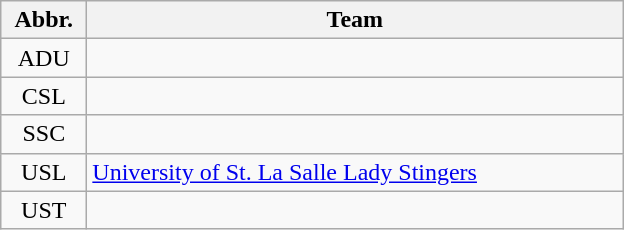<table class="wikitable" style="text-align: center;">
<tr>
<th width=50>Abbr.</th>
<th width=350>Team</th>
</tr>
<tr>
<td>ADU</td>
<td style="text-align:left;"></td>
</tr>
<tr>
<td>CSL</td>
<td style="text-align:left;"></td>
</tr>
<tr>
<td>SSC</td>
<td style="text-align:left;"></td>
</tr>
<tr>
<td>USL</td>
<td style="text-align:left;"> <a href='#'>University of St. La Salle Lady Stingers</a></td>
</tr>
<tr>
<td>UST</td>
<td style="text-align:left;"></td>
</tr>
</table>
